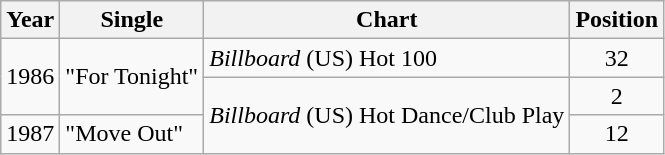<table class="wikitable">
<tr>
<th>Year</th>
<th>Single</th>
<th>Chart</th>
<th>Position</th>
</tr>
<tr>
<td rowspan="2">1986</td>
<td rowspan="2">"For Tonight"</td>
<td rowspan="1"><em>Billboard</em> (US) Hot 100</td>
<td align="center">32</td>
</tr>
<tr>
<td rowspan="2"><em>Billboard</em> (US) Hot Dance/Club Play</td>
<td align="center">2</td>
</tr>
<tr>
<td rowspan="1">1987</td>
<td rowspan="2">"Move Out"</td>
<td align="center">12</td>
</tr>
</table>
